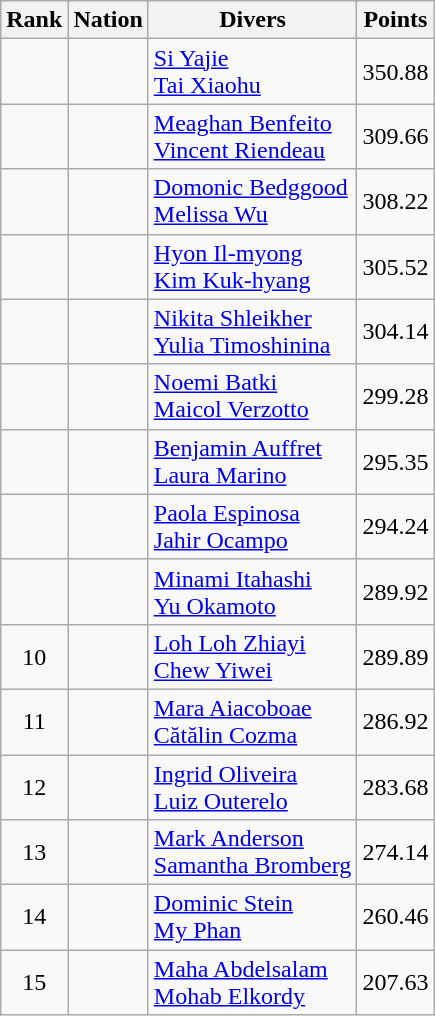<table class="wikitable sortable" style="text-align:center">
<tr>
<th>Rank</th>
<th>Nation</th>
<th>Divers</th>
<th>Points</th>
</tr>
<tr>
<td></td>
<td align=left></td>
<td align=left><a href='#'>Si Yajie</a><br><a href='#'>Tai Xiaohu</a></td>
<td>350.88</td>
</tr>
<tr>
<td></td>
<td align=left></td>
<td align=left><a href='#'>Meaghan Benfeito</a><br><a href='#'>Vincent Riendeau</a></td>
<td>309.66</td>
</tr>
<tr>
<td></td>
<td align=left></td>
<td align=left><a href='#'>Domonic Bedggood</a><br><a href='#'>Melissa Wu</a></td>
<td>308.22</td>
</tr>
<tr>
<td></td>
<td align=left></td>
<td align=left><a href='#'>Hyon Il-myong</a><br><a href='#'>Kim Kuk-hyang</a></td>
<td>305.52</td>
</tr>
<tr>
<td></td>
<td align=left></td>
<td align=left><a href='#'>Nikita Shleikher</a><br><a href='#'>Yulia Timoshinina</a></td>
<td>304.14</td>
</tr>
<tr>
<td></td>
<td align=left></td>
<td align=left><a href='#'>Noemi Batki</a><br><a href='#'>Maicol Verzotto</a></td>
<td>299.28</td>
</tr>
<tr>
<td></td>
<td align=left></td>
<td align=left><a href='#'>Benjamin Auffret</a><br><a href='#'>Laura Marino</a></td>
<td>295.35</td>
</tr>
<tr>
<td></td>
<td align=left></td>
<td align=left><a href='#'>Paola Espinosa</a><br><a href='#'>Jahir Ocampo</a></td>
<td>294.24</td>
</tr>
<tr>
<td></td>
<td align=left></td>
<td align=left><a href='#'>Minami Itahashi</a><br><a href='#'>Yu Okamoto</a></td>
<td>289.92</td>
</tr>
<tr>
<td>10</td>
<td align=left></td>
<td align=left><a href='#'>Loh Loh Zhiayi</a><br><a href='#'>Chew Yiwei</a></td>
<td>289.89</td>
</tr>
<tr>
<td>11</td>
<td align=left></td>
<td align=left><a href='#'>Mara Aiacoboae</a><br><a href='#'>Cătălin Cozma</a></td>
<td>286.92</td>
</tr>
<tr>
<td>12</td>
<td align=left></td>
<td align=left><a href='#'>Ingrid Oliveira</a><br><a href='#'>Luiz Outerelo</a></td>
<td>283.68</td>
</tr>
<tr>
<td>13</td>
<td align=left></td>
<td align=left><a href='#'>Mark Anderson</a><br><a href='#'>Samantha Bromberg</a></td>
<td>274.14</td>
</tr>
<tr>
<td>14</td>
<td align=left></td>
<td align=left><a href='#'>Dominic Stein</a><br><a href='#'>My Phan</a></td>
<td>260.46</td>
</tr>
<tr>
<td>15</td>
<td align=left></td>
<td align=left><a href='#'>Maha Abdelsalam</a><br><a href='#'>Mohab Elkordy</a></td>
<td>207.63</td>
</tr>
</table>
